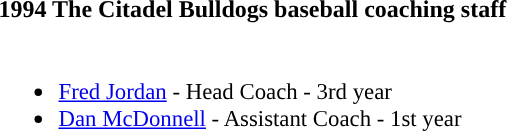<table class="toccolours" style="text-align: left;">
<tr>
<th colspan="9">1994 The Citadel Bulldogs baseball coaching staff</th>
</tr>
<tr>
<td style="font-size: 95%;" valign="top"><br><ul><li><a href='#'>Fred Jordan</a> - Head Coach - 3rd year</li><li><a href='#'>Dan McDonnell</a> - Assistant Coach - 1st year</li></ul></td>
</tr>
</table>
